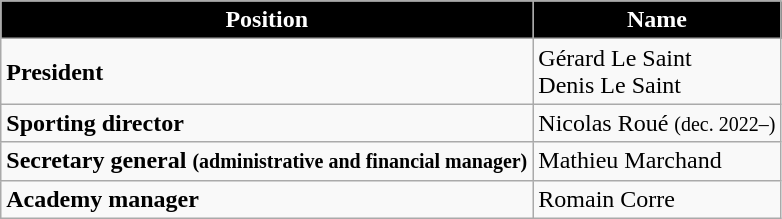<table class="wikitable" style="text-align:left;">
<tr>
<th style="color:#FFFFFF; background:#000000">Position</th>
<th style="color:#FFFFFF; background:#000000">Name</th>
</tr>
<tr>
<td><strong>President</strong></td>
<td> Gérard Le Saint<br> Denis Le Saint</td>
</tr>
<tr>
<td><strong>Sporting director</strong></td>
<td> Nicolas Roué <small>(dec. 2022–)</small></td>
</tr>
<tr>
<td><strong>Secretary general <small>(administrative and financial manager)</small></strong></td>
<td> Mathieu Marchand</td>
</tr>
<tr>
<td><strong>Academy manager</strong></td>
<td> Romain Corre</td>
</tr>
</table>
